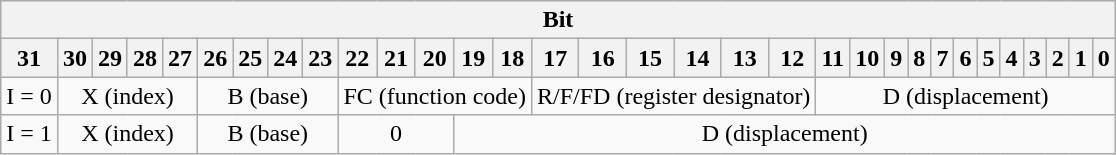<table class="wikitable" style="text-align:center;">
<tr>
<th colspan=32>Bit</th>
</tr>
<tr>
<th>31</th>
<th>30</th>
<th>29</th>
<th>28</th>
<th>27</th>
<th>26</th>
<th>25</th>
<th>24</th>
<th>23</th>
<th>22</th>
<th>21</th>
<th>20</th>
<th>19</th>
<th>18</th>
<th>17</th>
<th>16</th>
<th>15</th>
<th>14</th>
<th>13</th>
<th>12</th>
<th>11</th>
<th>10</th>
<th>9</th>
<th>8</th>
<th>7</th>
<th>6</th>
<th>5</th>
<th>4</th>
<th>3</th>
<th>2</th>
<th>1</th>
<th>0</th>
</tr>
<tr>
<td>I = 0</td>
<td colspan=4>X (index)</td>
<td colspan=4>B (base)</td>
<td colspan=5>FC (function code)</td>
<td colspan=6>R/F/FD (register designator)</td>
<td colspan=12>D (displacement)</td>
</tr>
<tr>
<td>I = 1</td>
<td colspan=4>X (index)</td>
<td colspan=4>B (base)</td>
<td colspan=3>0</td>
<td colspan=20>D (displacement)</td>
</tr>
</table>
